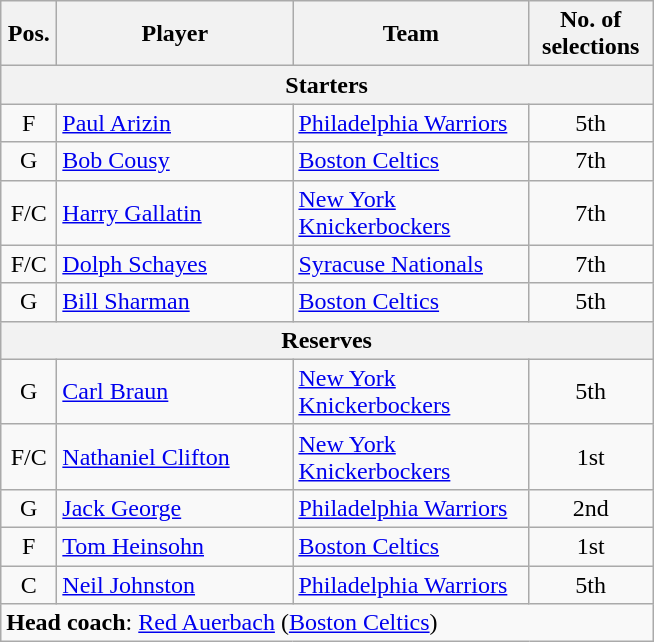<table class="wikitable">
<tr>
<th scope="col" width="30px">Pos.</th>
<th scope="col" width="150px">Player</th>
<th scope="col" width="150px">Team</th>
<th scope="col" width="75px">No. of selections</th>
</tr>
<tr>
<th scope="col" colspan="4">Starters</th>
</tr>
<tr>
<td style="text-align:center">F</td>
<td><a href='#'>Paul Arizin</a></td>
<td><a href='#'>Philadelphia Warriors</a></td>
<td style="text-align:center">5th</td>
</tr>
<tr>
<td style="text-align:center">G</td>
<td><a href='#'>Bob Cousy</a></td>
<td><a href='#'>Boston Celtics</a></td>
<td style="text-align:center">7th</td>
</tr>
<tr>
<td style="text-align:center">F/C</td>
<td><a href='#'>Harry Gallatin</a></td>
<td><a href='#'>New York Knickerbockers</a></td>
<td style="text-align:center">7th</td>
</tr>
<tr>
<td style="text-align:center">F/C</td>
<td><a href='#'>Dolph Schayes</a></td>
<td><a href='#'>Syracuse Nationals</a></td>
<td style="text-align:center">7th</td>
</tr>
<tr>
<td style="text-align:center">G</td>
<td><a href='#'>Bill Sharman</a></td>
<td><a href='#'>Boston Celtics</a></td>
<td style="text-align:center">5th</td>
</tr>
<tr>
<th scope="col" colspan="4">Reserves</th>
</tr>
<tr>
<td style="text-align:center">G</td>
<td><a href='#'>Carl Braun</a></td>
<td><a href='#'>New York Knickerbockers</a></td>
<td style="text-align:center">5th</td>
</tr>
<tr>
<td style="text-align:center">F/C</td>
<td><a href='#'>Nathaniel Clifton</a></td>
<td><a href='#'>New York Knickerbockers</a></td>
<td style="text-align:center">1st</td>
</tr>
<tr>
<td style="text-align:center">G</td>
<td><a href='#'>Jack George</a></td>
<td><a href='#'>Philadelphia Warriors</a></td>
<td style="text-align:center">2nd</td>
</tr>
<tr>
<td style="text-align:center">F</td>
<td><a href='#'>Tom Heinsohn</a></td>
<td><a href='#'>Boston Celtics</a></td>
<td style="text-align:center">1st</td>
</tr>
<tr>
<td style="text-align:center">C</td>
<td><a href='#'>Neil Johnston</a></td>
<td><a href='#'>Philadelphia Warriors</a></td>
<td style="text-align:center">5th</td>
</tr>
<tr>
<td colspan="4"><strong>Head coach</strong>: <a href='#'>Red Auerbach</a> (<a href='#'>Boston Celtics</a>)</td>
</tr>
</table>
